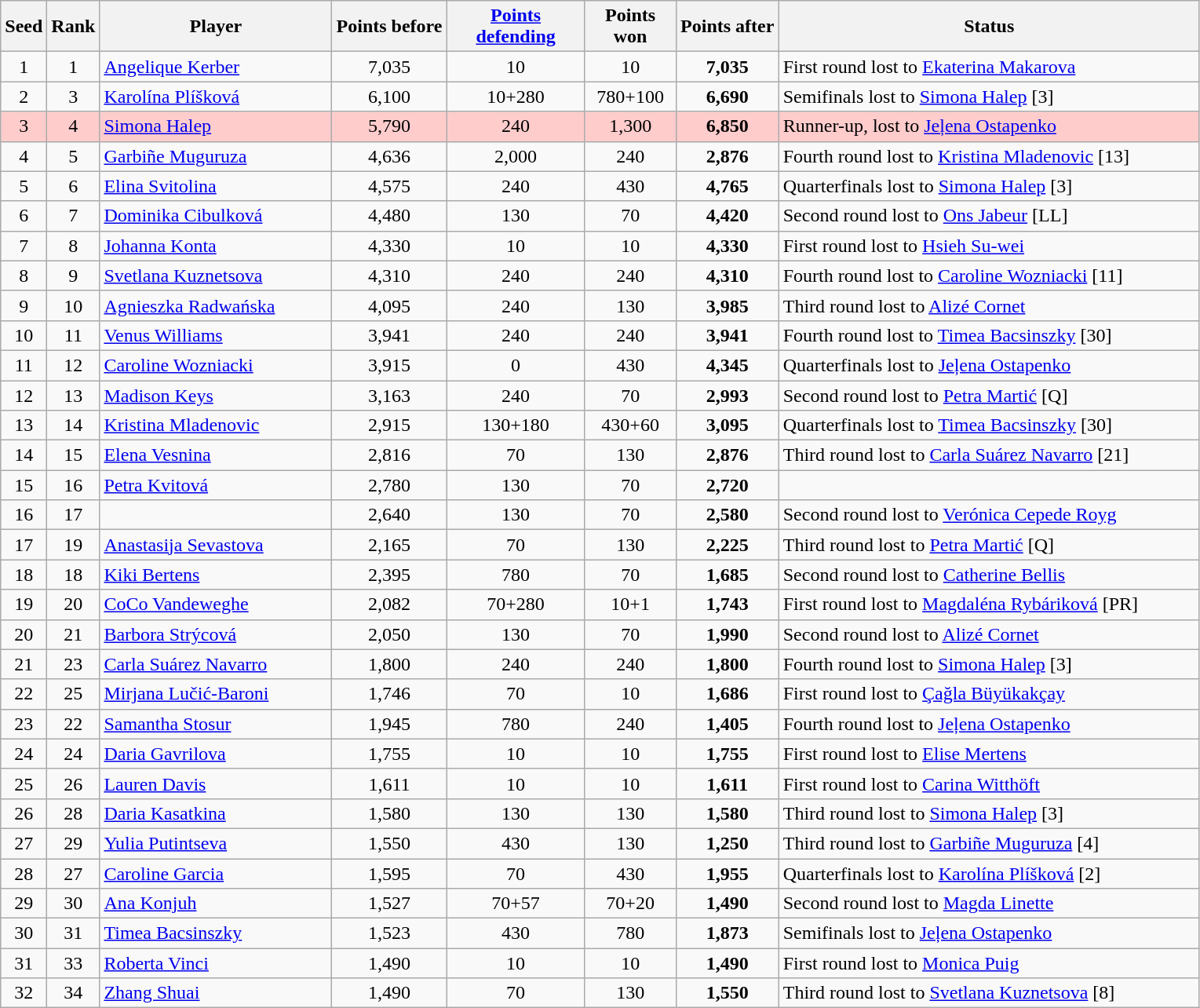<table class="wikitable sortable">
<tr>
<th style="width:30px;">Seed</th>
<th style="width:30px;">Rank</th>
<th style="width:190px;">Player</th>
<th style="width:90px;">Points before</th>
<th style="width:110px;"><a href='#'>Points defending</a></th>
<th style="width:70px;">Points won</th>
<th style="width:80px;">Points after</th>
<th style="width:350px;">Status</th>
</tr>
<tr>
<td style="text-align:center;">1</td>
<td style="text-align:center;">1</td>
<td> <a href='#'>Angelique Kerber</a></td>
<td style="text-align:center;">7,035</td>
<td style="text-align:center;">10</td>
<td style="text-align:center;">10</td>
<td style="text-align:center;"><strong>7,035</strong></td>
<td>First round lost to  <a href='#'>Ekaterina Makarova</a></td>
</tr>
<tr>
<td style="text-align:center;">2</td>
<td style="text-align:center;">3</td>
<td> <a href='#'>Karolína Plíšková</a></td>
<td style="text-align:center;">6,100</td>
<td style="text-align:center;">10+280</td>
<td style="text-align:center;">780+100</td>
<td style="text-align:center;"><strong>6,690</strong></td>
<td>Semifinals lost to  <a href='#'>Simona Halep</a> [3]</td>
</tr>
<tr style="background:#fcc;">
<td style="text-align:center;">3</td>
<td style="text-align:center;">4</td>
<td> <a href='#'>Simona Halep</a></td>
<td style="text-align:center;">5,790</td>
<td style="text-align:center;">240</td>
<td style="text-align:center;">1,300</td>
<td style="text-align:center;"><strong>6,850</strong></td>
<td>Runner-up, lost to  <a href='#'>Jeļena Ostapenko</a></td>
</tr>
<tr>
<td style="text-align:center;">4</td>
<td style="text-align:center;">5</td>
<td> <a href='#'>Garbiñe Muguruza</a></td>
<td style="text-align:center;">4,636</td>
<td style="text-align:center;">2,000</td>
<td style="text-align:center;">240</td>
<td style="text-align:center;"><strong>2,876</strong></td>
<td>Fourth round lost to  <a href='#'>Kristina Mladenovic</a> [13]</td>
</tr>
<tr>
<td style="text-align:center;">5</td>
<td style="text-align:center;">6</td>
<td> <a href='#'>Elina Svitolina</a></td>
<td style="text-align:center;">4,575</td>
<td style="text-align:center;">240</td>
<td style="text-align:center;">430</td>
<td style="text-align:center;"><strong>4,765</strong></td>
<td>Quarterfinals lost to  <a href='#'>Simona Halep</a> [3]</td>
</tr>
<tr>
<td style="text-align:center;">6</td>
<td style="text-align:center;">7</td>
<td> <a href='#'>Dominika Cibulková</a></td>
<td style="text-align:center;">4,480</td>
<td style="text-align:center;">130</td>
<td style="text-align:center;">70</td>
<td style="text-align:center;"><strong>4,420</strong></td>
<td>Second round lost to  <a href='#'>Ons Jabeur</a> [LL]</td>
</tr>
<tr>
<td style="text-align:center;">7</td>
<td style="text-align:center;">8</td>
<td> <a href='#'>Johanna Konta</a></td>
<td style="text-align:center;">4,330</td>
<td style="text-align:center;">10</td>
<td style="text-align:center;">10</td>
<td style="text-align:center;"><strong>4,330</strong></td>
<td>First round lost to  <a href='#'>Hsieh Su-wei</a></td>
</tr>
<tr>
<td style="text-align:center;">8</td>
<td style="text-align:center;">9</td>
<td> <a href='#'>Svetlana Kuznetsova</a></td>
<td style="text-align:center;">4,310</td>
<td style="text-align:center;">240</td>
<td style="text-align:center;">240</td>
<td style="text-align:center;"><strong>4,310</strong></td>
<td>Fourth round lost to  <a href='#'>Caroline Wozniacki</a> [11]</td>
</tr>
<tr>
<td style="text-align:center;">9</td>
<td style="text-align:center;">10</td>
<td> <a href='#'>Agnieszka Radwańska</a></td>
<td style="text-align:center;">4,095</td>
<td style="text-align:center;">240</td>
<td style="text-align:center;">130</td>
<td style="text-align:center;"><strong>3,985</strong></td>
<td>Third round lost to  <a href='#'>Alizé Cornet</a></td>
</tr>
<tr>
<td style="text-align:center;">10</td>
<td style="text-align:center;">11</td>
<td> <a href='#'>Venus Williams</a></td>
<td style="text-align:center;">3,941</td>
<td style="text-align:center;">240</td>
<td style="text-align:center;">240</td>
<td style="text-align:center;"><strong>3,941</strong></td>
<td>Fourth round lost to  <a href='#'>Timea Bacsinszky</a> [30]</td>
</tr>
<tr>
<td style="text-align:center;">11</td>
<td style="text-align:center;">12</td>
<td> <a href='#'>Caroline Wozniacki</a></td>
<td style="text-align:center;">3,915</td>
<td style="text-align:center;">0</td>
<td style="text-align:center;">430</td>
<td style="text-align:center;"><strong>4,345</strong></td>
<td>Quarterfinals lost to  <a href='#'>Jeļena Ostapenko</a></td>
</tr>
<tr>
<td style="text-align:center;">12</td>
<td style="text-align:center;">13</td>
<td> <a href='#'>Madison Keys</a></td>
<td style="text-align:center;">3,163</td>
<td style="text-align:center;">240</td>
<td style="text-align:center;">70</td>
<td style="text-align:center;"><strong>2,993</strong></td>
<td>Second round lost to  <a href='#'>Petra Martić</a> [Q]</td>
</tr>
<tr>
<td style="text-align:center;">13</td>
<td style="text-align:center;">14</td>
<td> <a href='#'>Kristina Mladenovic</a></td>
<td style="text-align:center;">2,915</td>
<td style="text-align:center;">130+180</td>
<td style="text-align:center;">430+60</td>
<td style="text-align:center;"><strong>3,095</strong></td>
<td>Quarterfinals lost to  <a href='#'>Timea Bacsinszky</a> [30]</td>
</tr>
<tr>
<td style="text-align:center;">14</td>
<td style="text-align:center;">15</td>
<td> <a href='#'>Elena Vesnina</a></td>
<td style="text-align:center;">2,816</td>
<td style="text-align:center;">70</td>
<td style="text-align:center;">130</td>
<td style="text-align:center;"><strong>2,876</strong></td>
<td>Third round lost to  <a href='#'>Carla Suárez Navarro</a> [21]</td>
</tr>
<tr>
<td style="text-align:center;">15</td>
<td style="text-align:center;">16</td>
<td> <a href='#'>Petra Kvitová</a></td>
<td style="text-align:center;">2,780</td>
<td style="text-align:center;">130</td>
<td style="text-align:center;">70</td>
<td style="text-align:center;"><strong>2,720</strong></td>
<td></td>
</tr>
<tr>
<td style="text-align:center;">16</td>
<td style="text-align:center;">17</td>
<td></td>
<td style="text-align:center;">2,640</td>
<td style="text-align:center;">130</td>
<td style="text-align:center;">70</td>
<td style="text-align:center;"><strong>2,580</strong></td>
<td>Second round lost to  <a href='#'>Verónica Cepede Royg</a></td>
</tr>
<tr>
<td style="text-align:center;">17</td>
<td style="text-align:center;">19</td>
<td> <a href='#'>Anastasija Sevastova</a></td>
<td style="text-align:center;">2,165</td>
<td style="text-align:center;">70</td>
<td style="text-align:center;">130</td>
<td style="text-align:center;"><strong>2,225</strong></td>
<td>Third round lost to  <a href='#'>Petra Martić</a> [Q]</td>
</tr>
<tr>
<td style="text-align:center;">18</td>
<td style="text-align:center;">18</td>
<td> <a href='#'>Kiki Bertens</a></td>
<td style="text-align:center;">2,395</td>
<td style="text-align:center;">780</td>
<td style="text-align:center;">70</td>
<td style="text-align:center;"><strong>1,685</strong></td>
<td>Second round lost to  <a href='#'>Catherine Bellis</a></td>
</tr>
<tr>
<td style="text-align:center;">19</td>
<td style="text-align:center;">20</td>
<td> <a href='#'>CoCo Vandeweghe</a></td>
<td style="text-align:center;">2,082</td>
<td style="text-align:center;">70+280</td>
<td style="text-align:center;">10+1</td>
<td style="text-align:center;"><strong>1,743</strong></td>
<td>First round lost to  <a href='#'>Magdaléna Rybáriková</a> [PR]</td>
</tr>
<tr>
<td style="text-align:center;">20</td>
<td style="text-align:center;">21</td>
<td> <a href='#'>Barbora Strýcová</a></td>
<td style="text-align:center;">2,050</td>
<td style="text-align:center;">130</td>
<td style="text-align:center;">70</td>
<td style="text-align:center;"><strong>1,990</strong></td>
<td>Second round lost to  <a href='#'>Alizé Cornet</a></td>
</tr>
<tr>
<td style="text-align:center;">21</td>
<td style="text-align:center;">23</td>
<td> <a href='#'>Carla Suárez Navarro</a></td>
<td style="text-align:center;">1,800</td>
<td style="text-align:center;">240</td>
<td style="text-align:center;">240</td>
<td style="text-align:center;"><strong>1,800</strong></td>
<td>Fourth round lost to  <a href='#'>Simona Halep</a> [3]</td>
</tr>
<tr>
<td style="text-align:center;">22</td>
<td style="text-align:center;">25</td>
<td> <a href='#'>Mirjana Lučić-Baroni</a></td>
<td style="text-align:center;">1,746</td>
<td style="text-align:center;">70</td>
<td style="text-align:center;">10</td>
<td style="text-align:center;"><strong>1,686</strong></td>
<td>First round lost to  <a href='#'>Çağla Büyükakçay</a></td>
</tr>
<tr>
<td style="text-align:center;">23</td>
<td style="text-align:center;">22</td>
<td> <a href='#'>Samantha Stosur</a></td>
<td style="text-align:center;">1,945</td>
<td style="text-align:center;">780</td>
<td style="text-align:center;">240</td>
<td style="text-align:center;"><strong>1,405</strong></td>
<td>Fourth round lost to  <a href='#'>Jeļena Ostapenko</a></td>
</tr>
<tr>
<td style="text-align:center;">24</td>
<td style="text-align:center;">24</td>
<td> <a href='#'>Daria Gavrilova</a></td>
<td style="text-align:center;">1,755</td>
<td style="text-align:center;">10</td>
<td style="text-align:center;">10</td>
<td style="text-align:center;"><strong>1,755</strong></td>
<td>First round lost to  <a href='#'>Elise Mertens</a></td>
</tr>
<tr>
<td style="text-align:center;">25</td>
<td style="text-align:center;">26</td>
<td> <a href='#'>Lauren Davis</a></td>
<td style="text-align:center;">1,611</td>
<td style="text-align:center;">10</td>
<td style="text-align:center;">10</td>
<td style="text-align:center;"><strong>1,611</strong></td>
<td>First round lost to  <a href='#'>Carina Witthöft</a></td>
</tr>
<tr>
<td style="text-align:center;">26</td>
<td style="text-align:center;">28</td>
<td> <a href='#'>Daria Kasatkina</a></td>
<td style="text-align:center;">1,580</td>
<td style="text-align:center;">130</td>
<td style="text-align:center;">130</td>
<td style="text-align:center;"><strong>1,580</strong></td>
<td>Third round lost to  <a href='#'>Simona Halep</a> [3]</td>
</tr>
<tr>
<td style="text-align:center;">27</td>
<td style="text-align:center;">29</td>
<td> <a href='#'>Yulia Putintseva</a></td>
<td style="text-align:center;">1,550</td>
<td style="text-align:center;">430</td>
<td style="text-align:center;">130</td>
<td style="text-align:center;"><strong>1,250</strong></td>
<td>Third round lost to  <a href='#'>Garbiñe Muguruza</a> [4]</td>
</tr>
<tr>
<td style="text-align:center;">28</td>
<td style="text-align:center;">27</td>
<td> <a href='#'>Caroline Garcia</a></td>
<td style="text-align:center;">1,595</td>
<td style="text-align:center;">70</td>
<td style="text-align:center;">430</td>
<td style="text-align:center;"><strong>1,955</strong></td>
<td>Quarterfinals lost to  <a href='#'>Karolína Plíšková</a> [2]</td>
</tr>
<tr>
<td style="text-align:center;">29</td>
<td style="text-align:center;">30</td>
<td> <a href='#'>Ana Konjuh</a></td>
<td style="text-align:center;">1,527</td>
<td style="text-align:center;">70+57</td>
<td style="text-align:center;">70+20</td>
<td style="text-align:center;"><strong>1,490</strong></td>
<td>Second round lost to  <a href='#'>Magda Linette</a></td>
</tr>
<tr>
<td style="text-align:center;">30</td>
<td style="text-align:center;">31</td>
<td> <a href='#'>Timea Bacsinszky</a></td>
<td style="text-align:center;">1,523</td>
<td style="text-align:center;">430</td>
<td style="text-align:center;">780</td>
<td style="text-align:center;"><strong>1,873</strong></td>
<td>Semifinals lost to  <a href='#'>Jeļena Ostapenko</a></td>
</tr>
<tr>
<td style="text-align:center;">31</td>
<td style="text-align:center;">33</td>
<td> <a href='#'>Roberta Vinci</a></td>
<td style="text-align:center;">1,490</td>
<td style="text-align:center;">10</td>
<td style="text-align:center;">10</td>
<td style="text-align:center;"><strong>1,490</strong></td>
<td>First round lost to  <a href='#'>Monica Puig</a></td>
</tr>
<tr>
<td style="text-align:center;">32</td>
<td style="text-align:center;">34</td>
<td> <a href='#'>Zhang Shuai</a></td>
<td style="text-align:center;">1,490</td>
<td style="text-align:center;">70</td>
<td style="text-align:center;">130</td>
<td style="text-align:center;"><strong>1,550</strong></td>
<td>Third round lost to  <a href='#'>Svetlana Kuznetsova</a> [8]</td>
</tr>
</table>
